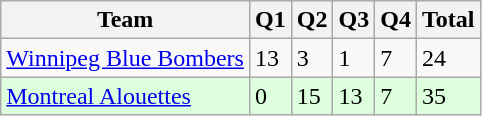<table class="wikitable">
<tr>
<th>Team</th>
<th>Q1</th>
<th>Q2</th>
<th>Q3</th>
<th>Q4</th>
<th>Total</th>
</tr>
<tr>
<td><a href='#'>Winnipeg Blue Bombers</a></td>
<td>13</td>
<td>3</td>
<td>1</td>
<td>7</td>
<td>24</td>
</tr>
<tr style="background-color:#DDFFDD">
<td><a href='#'>Montreal Alouettes</a></td>
<td>0</td>
<td>15</td>
<td>13</td>
<td>7</td>
<td>35</td>
</tr>
</table>
